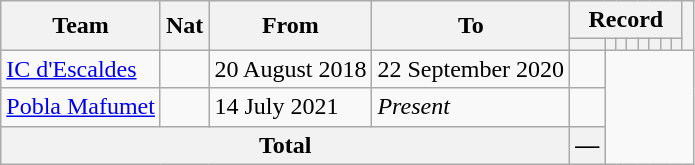<table class="wikitable" style="text-align: center">
<tr>
<th rowspan="2">Team</th>
<th rowspan="2">Nat</th>
<th rowspan="2">From</th>
<th rowspan="2">To</th>
<th colspan="8">Record</th>
<th rowspan=2></th>
</tr>
<tr>
<th></th>
<th></th>
<th></th>
<th></th>
<th></th>
<th></th>
<th></th>
<th></th>
</tr>
<tr>
<td align=left><a href='#'>IC d'Escaldes</a></td>
<td></td>
<td align=left>20 August 2018</td>
<td align=left>22 September 2020<br></td>
<td></td>
</tr>
<tr>
<td align=left><a href='#'>Pobla Mafumet</a></td>
<td></td>
<td align=left>14 July 2021</td>
<td align=left><em>Present</em><br></td>
<td></td>
</tr>
<tr>
<th colspan="4">Total<br></th>
<th>—</th>
</tr>
</table>
